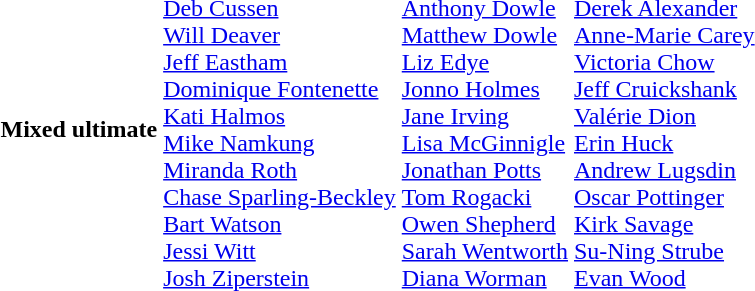<table>
<tr>
<th scope="row">Mixed ultimate</th>
<td><br><a href='#'>Deb Cussen</a><br><a href='#'>Will Deaver</a><br><a href='#'>Jeff Eastham</a><br><a href='#'>Dominique Fontenette</a><br><a href='#'>Kati Halmos</a><br><a href='#'>Mike Namkung</a><br><a href='#'>Miranda Roth</a><br><a href='#'>Chase Sparling-Beckley</a><br><a href='#'>Bart Watson</a><br><a href='#'>Jessi Witt</a><br><a href='#'>Josh Ziperstein</a></td>
<td><br><a href='#'>Anthony Dowle</a><br><a href='#'>Matthew Dowle</a><br><a href='#'>Liz Edye</a><br><a href='#'>Jonno Holmes</a><br><a href='#'>Jane Irving</a><br><a href='#'>Lisa McGinnigle</a><br><a href='#'>Jonathan Potts</a><br><a href='#'>Tom Rogacki</a><br><a href='#'>Owen Shepherd</a><br><a href='#'>Sarah Wentworth</a><br><a href='#'>Diana Worman</a></td>
<td><br><a href='#'>Derek Alexander</a><br><a href='#'>Anne-Marie Carey</a><br><a href='#'>Victoria Chow</a><br><a href='#'>Jeff Cruickshank</a><br><a href='#'>Valérie Dion</a><br><a href='#'>Erin Huck</a><br><a href='#'>Andrew Lugsdin</a><br><a href='#'>Oscar Pottinger</a><br><a href='#'>Kirk Savage</a><br><a href='#'>Su-Ning Strube</a><br><a href='#'>Evan Wood</a></td>
</tr>
</table>
